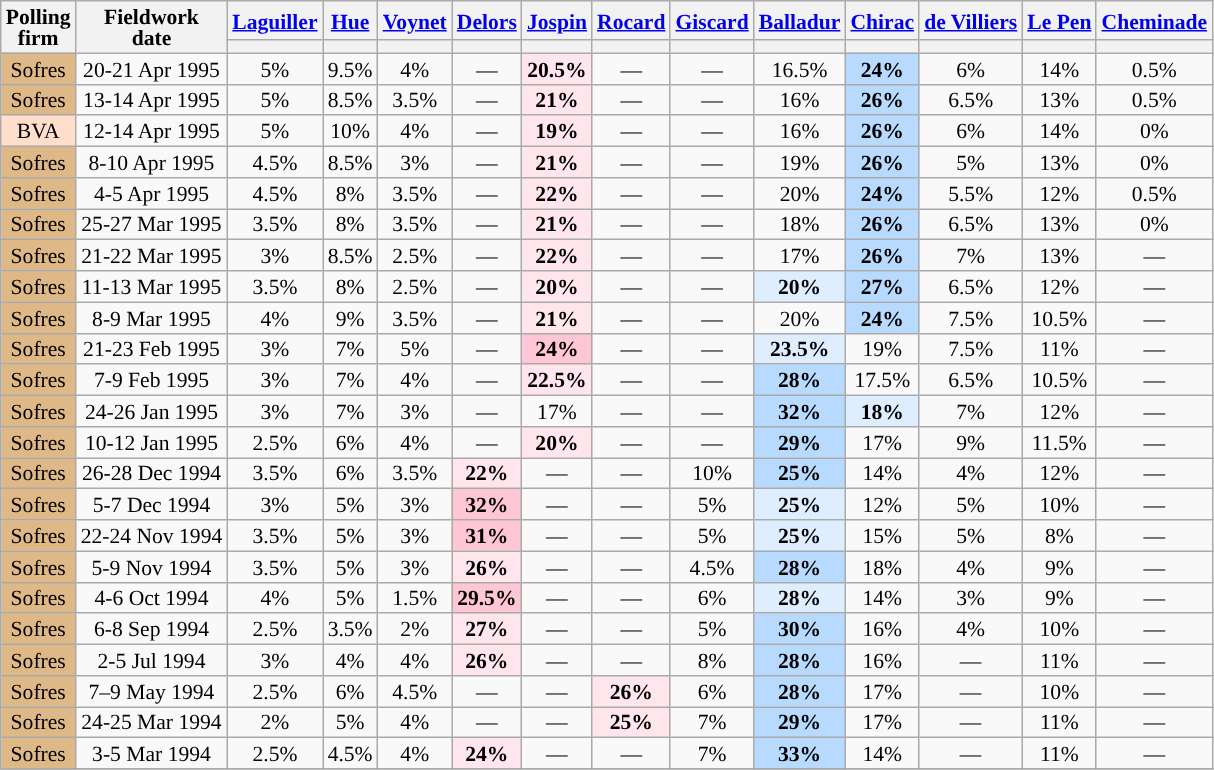<table class="wikitable sortable" style="text-align:center;font-size:90%;line-height:14px;">
<tr>
<th rowspan="2">Polling<br>firm</th>
<th rowspan="2">Fieldwork<br>date</th>
<th class="unsortable"><a href='#'>Laguiller</a><br></th>
<th class="unsortable"><a href='#'>Hue</a><br></th>
<th class="unsortable"><a href='#'>Voynet</a><br></th>
<th class="unsortable"><a href='#'>Delors</a><br></th>
<th class="unsortable"><a href='#'>Jospin</a><br></th>
<th class="unsortable"><a href='#'>Rocard</a><br></th>
<th class="unsortable"><a href='#'>Giscard</a><br></th>
<th class="unsortable"><a href='#'>Balladur</a><br></th>
<th class="unsortable"><a href='#'>Chirac</a><br></th>
<th class="unsortable"><a href='#'>de Villiers</a><br></th>
<th class="unsortable"><a href='#'>Le Pen</a><br></th>
<th class="unsortable"><a href='#'>Cheminade</a><br></th>
</tr>
<tr>
<th style="background:"></th>
<th style="background:"></th>
<th style="background:"></th>
<th style="background:"></th>
<th style="background:"></th>
<th style="background:"></th>
<th style="background:"></th>
<th style="background:"></th>
<th style="background:"></th>
<th style="background:"></th>
<th style="background:"></th>
<th style="background:"></th>
</tr>
<tr>
<td style="background:burlywood;">Sofres</td>
<td>20-21 Apr 1995</td>
<td>5%</td>
<td>9.5%</td>
<td>4%</td>
<td>—</td>
<td style="background:#FFE6EC;"><strong>20.5%</strong></td>
<td>—</td>
<td>—</td>
<td>16.5%</td>
<td style="background:#B9DAFF;"><strong>24%</strong></td>
<td>6%</td>
<td>14%</td>
<td>0.5%</td>
</tr>
<tr>
<td style="background:burlywood;">Sofres</td>
<td>13-14 Apr 1995</td>
<td>5%</td>
<td>8.5%</td>
<td>3.5%</td>
<td>—</td>
<td style="background:#FFE6EC;"><strong>21%</strong></td>
<td>—</td>
<td>—</td>
<td>16%</td>
<td style="background:#B9DAFF;"><strong>26%</strong></td>
<td>6.5%</td>
<td>13%</td>
<td>0.5%</td>
</tr>
<tr>
<td style="background:#FFDFCC;">BVA</td>
<td>12-14 Apr 1995</td>
<td>5%</td>
<td>10%</td>
<td>4%</td>
<td>—</td>
<td style="background:#FFE6EC;"><strong>19%</strong></td>
<td>—</td>
<td>—</td>
<td>16%</td>
<td style="background:#B9DAFF;"><strong>26%</strong></td>
<td>6%</td>
<td>14%</td>
<td>0%</td>
</tr>
<tr>
<td style="background:burlywood;">Sofres</td>
<td>8-10 Apr 1995</td>
<td>4.5%</td>
<td>8.5%</td>
<td>3%</td>
<td>—</td>
<td style="background:#FFE6EC;"><strong>21%</strong></td>
<td>—</td>
<td>—</td>
<td>19%</td>
<td style="background:#B9DAFF;"><strong>26%</strong></td>
<td>5%</td>
<td>13%</td>
<td>0%</td>
</tr>
<tr>
<td style="background:burlywood;">Sofres</td>
<td>4-5 Apr 1995</td>
<td>4.5%</td>
<td>8%</td>
<td>3.5%</td>
<td>—</td>
<td style="background:#FFE6EC;"><strong>22%</strong></td>
<td>—</td>
<td>—</td>
<td>20%</td>
<td style="background:#B9DAFF;"><strong>24%</strong></td>
<td>5.5%</td>
<td>12%</td>
<td>0.5%</td>
</tr>
<tr>
<td style="background:burlywood;">Sofres</td>
<td>25-27 Mar 1995</td>
<td>3.5%</td>
<td>8%</td>
<td>3.5%</td>
<td>—</td>
<td style="background:#FFE6EC;"><strong>21%</strong></td>
<td>—</td>
<td>—</td>
<td>18%</td>
<td style="background:#B9DAFF;"><strong>26%</strong></td>
<td>6.5%</td>
<td>13%</td>
<td>0%</td>
</tr>
<tr>
<td style="background:burlywood;">Sofres</td>
<td>21-22 Mar 1995</td>
<td>3%</td>
<td>8.5%</td>
<td>2.5%</td>
<td>—</td>
<td style="background:#FFE6EC;"><strong>22%</strong></td>
<td>—</td>
<td>—</td>
<td>17%</td>
<td style="background:#B9DAFF;"><strong>26%</strong></td>
<td>7%</td>
<td>13%</td>
<td>—</td>
</tr>
<tr>
<td style="background:burlywood;">Sofres</td>
<td>11-13 Mar 1995</td>
<td>3.5%</td>
<td>8%</td>
<td>2.5%</td>
<td>—</td>
<td style="background:#FFE6EC;"><strong>20%</strong></td>
<td>—</td>
<td>—</td>
<td style="background:#DFEEFF;"><strong>20%</strong></td>
<td style="background:#B9DAFF;"><strong>27%</strong></td>
<td>6.5%</td>
<td>12%</td>
<td>—</td>
</tr>
<tr>
<td style="background:burlywood;">Sofres</td>
<td>8-9 Mar 1995</td>
<td>4%</td>
<td>9%</td>
<td>3.5%</td>
<td>—</td>
<td style="background:#FFE6EC;"><strong>21%</strong></td>
<td>—</td>
<td>—</td>
<td>20%</td>
<td style="background:#B9DAFF;"><strong>24%</strong></td>
<td>7.5%</td>
<td>10.5%</td>
<td>—</td>
</tr>
<tr>
<td style="background:burlywood;">Sofres</td>
<td>21-23 Feb 1995</td>
<td>3%</td>
<td>7%</td>
<td>5%</td>
<td>—</td>
<td style="background:#FFC6D5;"><strong>24%</strong></td>
<td>—</td>
<td>—</td>
<td style="background:#DFEEFF;"><strong>23.5%</strong></td>
<td>19%</td>
<td>7.5%</td>
<td>11%</td>
<td>—</td>
</tr>
<tr>
<td style="background:burlywood;">Sofres</td>
<td>7-9 Feb 1995</td>
<td>3%</td>
<td>7%</td>
<td>4%</td>
<td>—</td>
<td style="background:#FFE6EC;"><strong>22.5%</strong></td>
<td>—</td>
<td>—</td>
<td style="background:#B9DAFF;"><strong>28%</strong></td>
<td>17.5%</td>
<td>6.5%</td>
<td>10.5%</td>
<td>—</td>
</tr>
<tr>
<td style="background:burlywood;">Sofres</td>
<td>24-26 Jan 1995</td>
<td>3%</td>
<td>7%</td>
<td>3%</td>
<td>—</td>
<td>17%</td>
<td>—</td>
<td>—</td>
<td style="background:#B9DAFF;"><strong>32%</strong></td>
<td style="background:#DFEEFF;"><strong>18%</strong></td>
<td>7%</td>
<td>12%</td>
<td>—</td>
</tr>
<tr>
<td style="background:burlywood;">Sofres</td>
<td>10-12 Jan 1995</td>
<td>2.5%</td>
<td>6%</td>
<td>4%</td>
<td>—</td>
<td style="background:#FFE6EC;"><strong>20%</strong></td>
<td>—</td>
<td>—</td>
<td style="background:#B9DAFF;"><strong>29%</strong></td>
<td>17%</td>
<td>9%</td>
<td>11.5%</td>
<td>—</td>
</tr>
<tr>
<td style="background:burlywood;">Sofres</td>
<td>26-28 Dec 1994</td>
<td>3.5%</td>
<td>6%</td>
<td>3.5%</td>
<td style="background:#FFE6EC;"><strong>22%</strong></td>
<td>—</td>
<td>—</td>
<td>10%</td>
<td style="background:#B9DAFF;"><strong>25%</strong></td>
<td>14%</td>
<td>4%</td>
<td>12%</td>
<td>—</td>
</tr>
<tr>
<td style="background:burlywood;">Sofres</td>
<td>5-7 Dec 1994</td>
<td>3%</td>
<td>5%</td>
<td>3%</td>
<td style="background:#FFC6D5;"><strong>32%</strong></td>
<td>—</td>
<td>—</td>
<td>5%</td>
<td style="background:#DFEEFF;"><strong>25%</strong></td>
<td>12%</td>
<td>5%</td>
<td>10%</td>
<td>—</td>
</tr>
<tr>
<td style="background:burlywood;">Sofres</td>
<td>22-24 Nov 1994</td>
<td>3.5%</td>
<td>5%</td>
<td>3%</td>
<td style="background:#FFC6D5;"><strong>31%</strong></td>
<td>—</td>
<td>—</td>
<td>5%</td>
<td style="background:#DFEEFF;"><strong>25%</strong></td>
<td>15%</td>
<td>5%</td>
<td>8%</td>
<td>—</td>
</tr>
<tr>
<td style="background:burlywood;">Sofres</td>
<td>5-9 Nov 1994</td>
<td>3.5%</td>
<td>5%</td>
<td>3%</td>
<td style="background:#FFE6EC;"><strong>26%</strong></td>
<td>—</td>
<td>—</td>
<td>4.5%</td>
<td style="background:#B9DAFF;"><strong>28%</strong></td>
<td>18%</td>
<td>4%</td>
<td>9%</td>
<td>—</td>
</tr>
<tr>
<td style="background:burlywood;">Sofres</td>
<td>4-6 Oct 1994</td>
<td>4%</td>
<td>5%</td>
<td>1.5%</td>
<td style="background:#FFC6D5;"><strong>29.5%</strong></td>
<td>—</td>
<td>—</td>
<td>6%</td>
<td style="background:#DFEEFF;"><strong>28%</strong></td>
<td>14%</td>
<td>3%</td>
<td>9%</td>
<td>—</td>
</tr>
<tr>
<td style="background:burlywood;">Sofres</td>
<td>6-8 Sep 1994</td>
<td>2.5%</td>
<td>3.5%</td>
<td>2%</td>
<td style="background:#FFE6EC;"><strong>27%</strong></td>
<td>—</td>
<td>—</td>
<td>5%</td>
<td style="background:#B9DAFF;"><strong>30%</strong></td>
<td>16%</td>
<td>4%</td>
<td>10%</td>
<td>—</td>
</tr>
<tr>
<td style="background:burlywood;">Sofres</td>
<td>2-5 Jul 1994</td>
<td>3%</td>
<td>4%</td>
<td>4%</td>
<td style="background:#FFE6EC;"><strong>26%</strong></td>
<td>—</td>
<td>—</td>
<td>8%</td>
<td style="background:#B9DAFF;"><strong>28%</strong></td>
<td>16%</td>
<td>—</td>
<td>11%</td>
<td>—</td>
</tr>
<tr>
<td style="background:burlywood;">Sofres</td>
<td>7–9 May 1994</td>
<td>2.5%</td>
<td>6%</td>
<td>4.5%</td>
<td>—</td>
<td>—</td>
<td style="background:#FFE6EC;"><strong>26%</strong></td>
<td>6%</td>
<td style="background:#B9DAFF;"><strong>28%</strong></td>
<td>17%</td>
<td>—</td>
<td>10%</td>
<td>—</td>
</tr>
<tr>
<td style="background:burlywood;">Sofres</td>
<td>24-25 Mar 1994</td>
<td>2%</td>
<td>5%</td>
<td>4%</td>
<td>—</td>
<td>—</td>
<td style="background:#FFE6EC;"><strong>25%</strong></td>
<td>7%</td>
<td style="background:#B9DAFF;"><strong>29%</strong></td>
<td>17%</td>
<td>—</td>
<td>11%</td>
<td>—</td>
</tr>
<tr>
<td style="background:burlywood;">Sofres</td>
<td>3-5 Mar 1994</td>
<td>2.5%</td>
<td>4.5%</td>
<td>4%</td>
<td style="background:#FFE6EC;"><strong>24%</strong></td>
<td>—</td>
<td>—</td>
<td>7%</td>
<td style="background:#B9DAFF;"><strong>33%</strong></td>
<td>14%</td>
<td>—</td>
<td>11%</td>
<td>—</td>
</tr>
<tr>
</tr>
</table>
